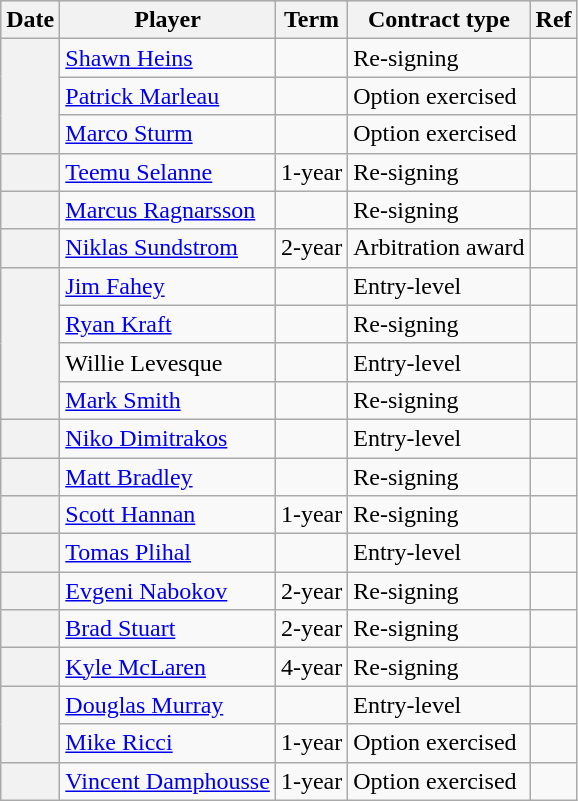<table class="wikitable plainrowheaders">
<tr style="background:#ddd; text-align:center;">
<th>Date</th>
<th>Player</th>
<th>Term</th>
<th>Contract type</th>
<th>Ref</th>
</tr>
<tr>
<th scope="row" rowspan=3></th>
<td><a href='#'>Shawn Heins</a></td>
<td></td>
<td>Re-signing</td>
<td></td>
</tr>
<tr>
<td><a href='#'>Patrick Marleau</a></td>
<td></td>
<td>Option exercised</td>
<td></td>
</tr>
<tr>
<td><a href='#'>Marco Sturm</a></td>
<td></td>
<td>Option exercised</td>
<td></td>
</tr>
<tr>
<th scope="row"></th>
<td><a href='#'>Teemu Selanne</a></td>
<td>1-year</td>
<td>Re-signing</td>
<td></td>
</tr>
<tr>
<th scope="row"></th>
<td><a href='#'>Marcus Ragnarsson</a></td>
<td></td>
<td>Re-signing</td>
<td></td>
</tr>
<tr>
<th scope="row"></th>
<td><a href='#'>Niklas Sundstrom</a></td>
<td>2-year</td>
<td>Arbitration award</td>
<td></td>
</tr>
<tr>
<th scope="row" rowspan=4></th>
<td><a href='#'>Jim Fahey</a></td>
<td></td>
<td>Entry-level</td>
<td></td>
</tr>
<tr>
<td><a href='#'>Ryan Kraft</a></td>
<td></td>
<td>Re-signing</td>
<td></td>
</tr>
<tr>
<td>Willie Levesque</td>
<td></td>
<td>Entry-level</td>
<td></td>
</tr>
<tr>
<td><a href='#'>Mark Smith</a></td>
<td></td>
<td>Re-signing</td>
<td></td>
</tr>
<tr>
<th scope="row"></th>
<td><a href='#'>Niko Dimitrakos</a></td>
<td></td>
<td>Entry-level</td>
<td></td>
</tr>
<tr>
<th scope="row"></th>
<td><a href='#'>Matt Bradley</a></td>
<td></td>
<td>Re-signing</td>
<td></td>
</tr>
<tr>
<th scope="row"></th>
<td><a href='#'>Scott Hannan</a></td>
<td>1-year</td>
<td>Re-signing</td>
<td></td>
</tr>
<tr>
<th scope="row"></th>
<td><a href='#'>Tomas Plihal</a></td>
<td></td>
<td>Entry-level</td>
<td></td>
</tr>
<tr>
<th scope="row"></th>
<td><a href='#'>Evgeni Nabokov</a></td>
<td>2-year</td>
<td>Re-signing</td>
<td></td>
</tr>
<tr>
<th scope="row"></th>
<td><a href='#'>Brad Stuart</a></td>
<td>2-year</td>
<td>Re-signing</td>
<td></td>
</tr>
<tr>
<th scope="row"></th>
<td><a href='#'>Kyle McLaren</a></td>
<td>4-year</td>
<td>Re-signing</td>
<td></td>
</tr>
<tr>
<th scope="row" rowspan=2></th>
<td><a href='#'>Douglas Murray</a></td>
<td></td>
<td>Entry-level</td>
<td></td>
</tr>
<tr>
<td><a href='#'>Mike Ricci</a></td>
<td>1-year</td>
<td>Option exercised</td>
<td></td>
</tr>
<tr>
<th scope="row"></th>
<td><a href='#'>Vincent Damphousse</a></td>
<td>1-year</td>
<td>Option exercised</td>
<td></td>
</tr>
</table>
